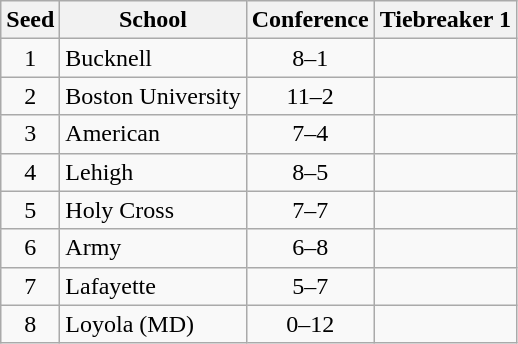<table class="wikitable" style="text-align:center">
<tr>
<th>Seed</th>
<th>School</th>
<th>Conference</th>
<th>Tiebreaker 1</th>
</tr>
<tr>
<td>1</td>
<td align=left>Bucknell</td>
<td>8–1</td>
<td align=left></td>
</tr>
<tr>
<td>2</td>
<td align=left>Boston University</td>
<td>11–2</td>
<td align=left></td>
</tr>
<tr>
<td>3</td>
<td align=left>American</td>
<td>7–4</td>
<td align=left></td>
</tr>
<tr>
<td>4</td>
<td align=left>Lehigh</td>
<td>8–5</td>
<td align=left></td>
</tr>
<tr>
<td>5</td>
<td align=left>Holy Cross</td>
<td>7–7</td>
<td align=left></td>
</tr>
<tr>
<td>6</td>
<td align=left>Army</td>
<td>6–8</td>
<td align=left></td>
</tr>
<tr>
<td>7</td>
<td align=left>Lafayette</td>
<td>5–7</td>
<td align=left></td>
</tr>
<tr>
<td>8</td>
<td align=left>Loyola (MD)</td>
<td>0–12</td>
<td align=left></td>
</tr>
</table>
